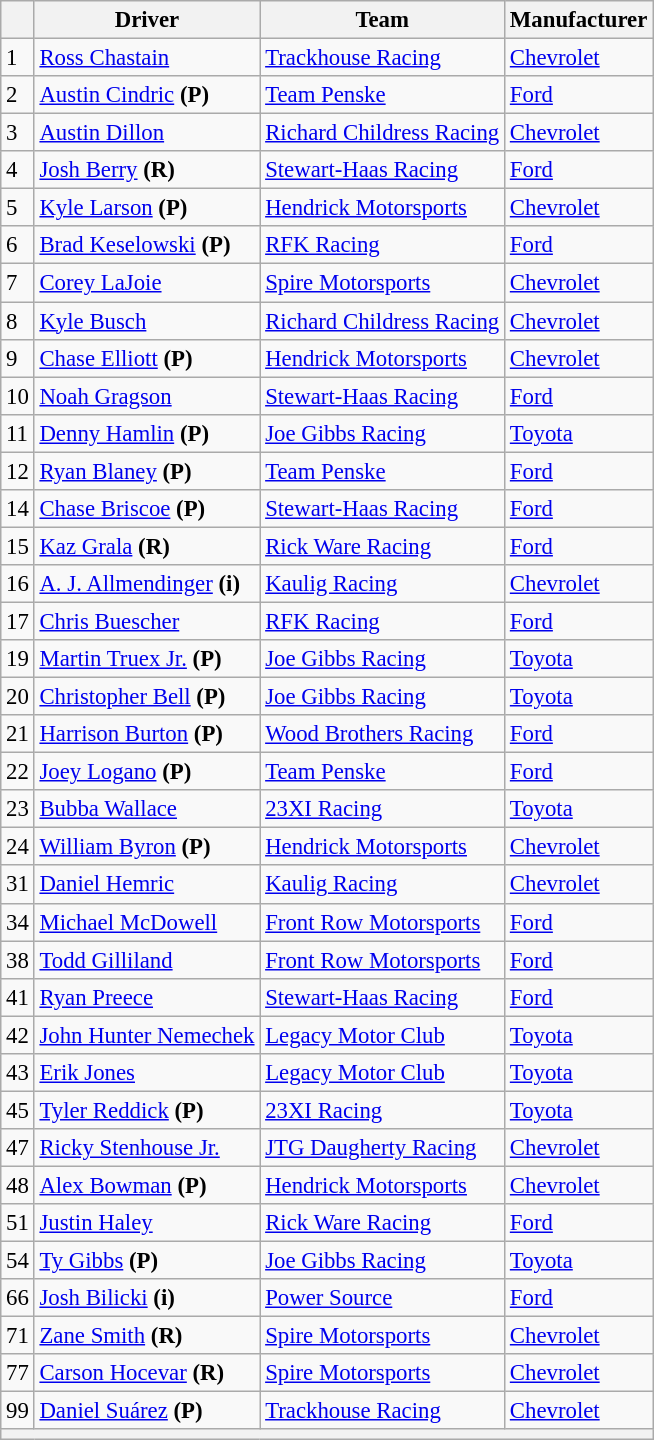<table class="wikitable" style="font-size:95%">
<tr>
<th></th>
<th>Driver</th>
<th>Team</th>
<th>Manufacturer</th>
</tr>
<tr>
<td>1</td>
<td><a href='#'>Ross Chastain</a></td>
<td><a href='#'>Trackhouse Racing</a></td>
<td><a href='#'>Chevrolet</a></td>
</tr>
<tr>
<td>2</td>
<td><a href='#'>Austin Cindric</a> <strong>(P)</strong></td>
<td><a href='#'>Team Penske</a></td>
<td><a href='#'>Ford</a></td>
</tr>
<tr>
<td>3</td>
<td><a href='#'>Austin Dillon</a></td>
<td><a href='#'>Richard Childress Racing</a></td>
<td><a href='#'>Chevrolet</a></td>
</tr>
<tr>
<td>4</td>
<td><a href='#'>Josh Berry</a> <strong>(R)</strong></td>
<td><a href='#'>Stewart-Haas Racing</a></td>
<td><a href='#'>Ford</a></td>
</tr>
<tr>
<td>5</td>
<td><a href='#'>Kyle Larson</a> <strong>(P)</strong></td>
<td><a href='#'>Hendrick Motorsports</a></td>
<td><a href='#'>Chevrolet</a></td>
</tr>
<tr>
<td>6</td>
<td><a href='#'>Brad Keselowski</a> <strong>(P)</strong></td>
<td><a href='#'>RFK Racing</a></td>
<td><a href='#'>Ford</a></td>
</tr>
<tr>
<td>7</td>
<td><a href='#'>Corey LaJoie</a></td>
<td><a href='#'>Spire Motorsports</a></td>
<td><a href='#'>Chevrolet</a></td>
</tr>
<tr>
<td>8</td>
<td><a href='#'>Kyle Busch</a></td>
<td><a href='#'>Richard Childress Racing</a></td>
<td><a href='#'>Chevrolet</a></td>
</tr>
<tr>
<td>9</td>
<td><a href='#'>Chase Elliott</a> <strong>(P)</strong></td>
<td><a href='#'>Hendrick Motorsports</a></td>
<td><a href='#'>Chevrolet</a></td>
</tr>
<tr>
<td>10</td>
<td><a href='#'>Noah Gragson</a></td>
<td><a href='#'>Stewart-Haas Racing</a></td>
<td><a href='#'>Ford</a></td>
</tr>
<tr>
<td>11</td>
<td><a href='#'>Denny Hamlin</a> <strong>(P)</strong></td>
<td><a href='#'>Joe Gibbs Racing</a></td>
<td><a href='#'>Toyota</a></td>
</tr>
<tr>
<td>12</td>
<td><a href='#'>Ryan Blaney</a> <strong>(P)</strong></td>
<td><a href='#'>Team Penske</a></td>
<td><a href='#'>Ford</a></td>
</tr>
<tr>
<td>14</td>
<td><a href='#'>Chase Briscoe</a> <strong>(P)</strong></td>
<td><a href='#'>Stewart-Haas Racing</a></td>
<td><a href='#'>Ford</a></td>
</tr>
<tr>
<td>15</td>
<td><a href='#'>Kaz Grala</a> <strong>(R)</strong></td>
<td><a href='#'>Rick Ware Racing</a></td>
<td><a href='#'>Ford</a></td>
</tr>
<tr>
<td>16</td>
<td><a href='#'>A. J. Allmendinger</a> <strong>(i)</strong></td>
<td><a href='#'>Kaulig Racing</a></td>
<td><a href='#'>Chevrolet</a></td>
</tr>
<tr>
<td>17</td>
<td><a href='#'>Chris Buescher</a></td>
<td><a href='#'>RFK Racing</a></td>
<td><a href='#'>Ford</a></td>
</tr>
<tr>
<td>19</td>
<td><a href='#'>Martin Truex Jr.</a> <strong>(P)</strong></td>
<td><a href='#'>Joe Gibbs Racing</a></td>
<td><a href='#'>Toyota</a></td>
</tr>
<tr>
<td>20</td>
<td><a href='#'>Christopher Bell</a> <strong>(P)</strong></td>
<td><a href='#'>Joe Gibbs Racing</a></td>
<td><a href='#'>Toyota</a></td>
</tr>
<tr>
<td>21</td>
<td><a href='#'>Harrison Burton</a> <strong>(P)</strong></td>
<td><a href='#'>Wood Brothers Racing</a></td>
<td><a href='#'>Ford</a></td>
</tr>
<tr>
<td>22</td>
<td><a href='#'>Joey Logano</a> <strong>(P)</strong></td>
<td><a href='#'>Team Penske</a></td>
<td><a href='#'>Ford</a></td>
</tr>
<tr>
<td>23</td>
<td><a href='#'>Bubba Wallace</a></td>
<td><a href='#'>23XI Racing</a></td>
<td><a href='#'>Toyota</a></td>
</tr>
<tr>
<td>24</td>
<td><a href='#'>William Byron</a> <strong>(P)</strong></td>
<td><a href='#'>Hendrick Motorsports</a></td>
<td><a href='#'>Chevrolet</a></td>
</tr>
<tr>
<td>31</td>
<td><a href='#'>Daniel Hemric</a></td>
<td><a href='#'>Kaulig Racing</a></td>
<td><a href='#'>Chevrolet</a></td>
</tr>
<tr>
<td>34</td>
<td><a href='#'>Michael McDowell</a></td>
<td><a href='#'>Front Row Motorsports</a></td>
<td><a href='#'>Ford</a></td>
</tr>
<tr>
<td>38</td>
<td><a href='#'>Todd Gilliland</a></td>
<td><a href='#'>Front Row Motorsports</a></td>
<td><a href='#'>Ford</a></td>
</tr>
<tr>
<td>41</td>
<td><a href='#'>Ryan Preece</a></td>
<td><a href='#'>Stewart-Haas Racing</a></td>
<td><a href='#'>Ford</a></td>
</tr>
<tr>
<td>42</td>
<td><a href='#'>John Hunter Nemechek</a></td>
<td><a href='#'>Legacy Motor Club</a></td>
<td><a href='#'>Toyota</a></td>
</tr>
<tr>
<td>43</td>
<td><a href='#'>Erik Jones</a></td>
<td><a href='#'>Legacy Motor Club</a></td>
<td><a href='#'>Toyota</a></td>
</tr>
<tr>
<td>45</td>
<td><a href='#'>Tyler Reddick</a> <strong>(P)</strong></td>
<td><a href='#'>23XI Racing</a></td>
<td><a href='#'>Toyota</a></td>
</tr>
<tr>
<td>47</td>
<td><a href='#'>Ricky Stenhouse Jr.</a></td>
<td><a href='#'>JTG Daugherty Racing</a></td>
<td><a href='#'>Chevrolet</a></td>
</tr>
<tr>
<td>48</td>
<td><a href='#'>Alex Bowman</a> <strong>(P)</strong></td>
<td><a href='#'>Hendrick Motorsports</a></td>
<td><a href='#'>Chevrolet</a></td>
</tr>
<tr>
<td>51</td>
<td><a href='#'>Justin Haley</a></td>
<td><a href='#'>Rick Ware Racing</a></td>
<td><a href='#'>Ford</a></td>
</tr>
<tr>
<td>54</td>
<td><a href='#'>Ty Gibbs</a> <strong>(P)</strong></td>
<td><a href='#'>Joe Gibbs Racing</a></td>
<td><a href='#'>Toyota</a></td>
</tr>
<tr>
<td>66</td>
<td><a href='#'>Josh Bilicki</a> <strong>(i)</strong></td>
<td><a href='#'>Power Source</a></td>
<td><a href='#'>Ford</a></td>
</tr>
<tr>
<td>71</td>
<td><a href='#'>Zane Smith</a> <strong>(R)</strong></td>
<td><a href='#'>Spire Motorsports</a></td>
<td><a href='#'>Chevrolet</a></td>
</tr>
<tr>
<td>77</td>
<td><a href='#'>Carson Hocevar</a> <strong>(R)</strong></td>
<td><a href='#'>Spire Motorsports</a></td>
<td><a href='#'>Chevrolet</a></td>
</tr>
<tr>
<td>99</td>
<td><a href='#'>Daniel Suárez</a> <strong>(P)</strong></td>
<td><a href='#'>Trackhouse Racing</a></td>
<td><a href='#'>Chevrolet</a></td>
</tr>
<tr>
<th colspan="4"></th>
</tr>
</table>
